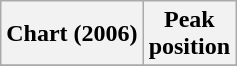<table class="wikitable plainrowheaders" style="text-align:center">
<tr>
<th scope="col">Chart (2006)</th>
<th scope="col">Peak<br>position</th>
</tr>
<tr>
</tr>
</table>
